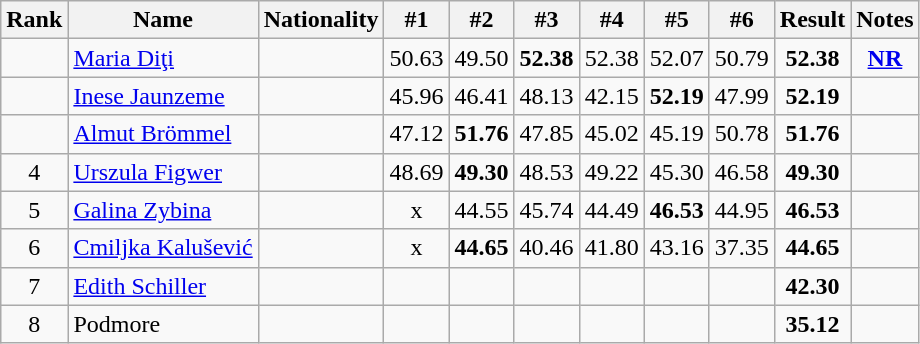<table class="wikitable sortable" style="text-align:center">
<tr>
<th>Rank</th>
<th>Name</th>
<th>Nationality</th>
<th>#1</th>
<th>#2</th>
<th>#3</th>
<th>#4</th>
<th>#5</th>
<th>#6</th>
<th>Result</th>
<th>Notes</th>
</tr>
<tr>
<td></td>
<td align=left><a href='#'>Maria Diţi</a></td>
<td align=left></td>
<td>50.63</td>
<td>49.50</td>
<td><strong>52.38</strong></td>
<td>52.38</td>
<td>52.07</td>
<td>50.79</td>
<td><strong>52.38</strong></td>
<td><strong><a href='#'>NR</a></strong></td>
</tr>
<tr>
<td></td>
<td align=left><a href='#'>Inese Jaunzeme</a></td>
<td align=left></td>
<td>45.96</td>
<td>46.41</td>
<td>48.13</td>
<td>42.15</td>
<td><strong>52.19</strong></td>
<td>47.99</td>
<td><strong>52.19</strong></td>
<td></td>
</tr>
<tr>
<td></td>
<td align=left><a href='#'>Almut Brömmel</a></td>
<td align=left></td>
<td>47.12</td>
<td><strong>51.76</strong></td>
<td>47.85</td>
<td>45.02</td>
<td>45.19</td>
<td>50.78</td>
<td><strong>51.76</strong></td>
<td></td>
</tr>
<tr>
<td>4</td>
<td align=left><a href='#'>Urszula Figwer</a></td>
<td align=left></td>
<td>48.69</td>
<td><strong>49.30</strong></td>
<td>48.53</td>
<td>49.22</td>
<td>45.30</td>
<td>46.58</td>
<td><strong>49.30</strong></td>
<td></td>
</tr>
<tr>
<td>5</td>
<td align=left><a href='#'>Galina Zybina</a></td>
<td align=left></td>
<td>x</td>
<td>44.55</td>
<td>45.74</td>
<td>44.49</td>
<td><strong>46.53</strong></td>
<td>44.95</td>
<td><strong>46.53</strong></td>
<td></td>
</tr>
<tr>
<td>6</td>
<td align=left><a href='#'>Cmiljka Kalušević</a></td>
<td align=left></td>
<td>x</td>
<td><strong>44.65</strong></td>
<td>40.46</td>
<td>41.80</td>
<td>43.16</td>
<td>37.35</td>
<td><strong>44.65</strong></td>
<td></td>
</tr>
<tr>
<td>7</td>
<td align=left><a href='#'>Edith Schiller</a></td>
<td align=left></td>
<td></td>
<td></td>
<td></td>
<td></td>
<td></td>
<td></td>
<td><strong>42.30</strong></td>
<td></td>
</tr>
<tr>
<td>8</td>
<td align=left>Podmore</td>
<td align=left></td>
<td></td>
<td></td>
<td></td>
<td></td>
<td></td>
<td></td>
<td><strong>35.12</strong></td>
<td></td>
</tr>
</table>
